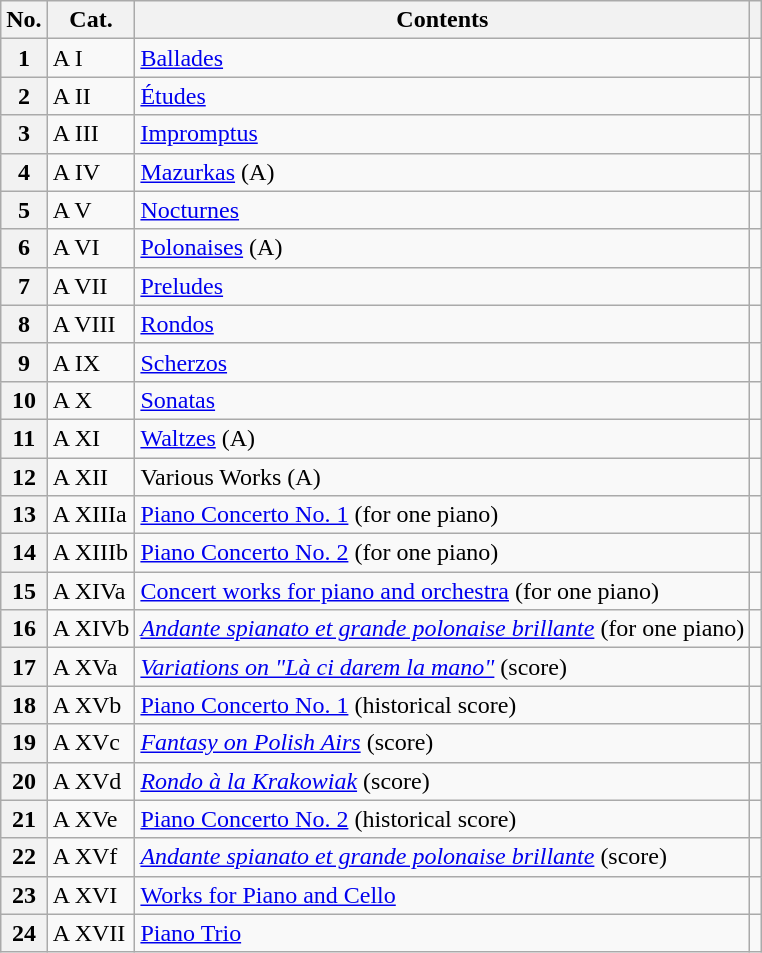<table class="wikitable">
<tr>
<th>No.</th>
<th>Cat.</th>
<th>Contents</th>
<th></th>
</tr>
<tr>
<th>1</th>
<td>A I</td>
<td><a href='#'>Ballades</a></td>
<td></td>
</tr>
<tr>
<th>2</th>
<td>A II</td>
<td><a href='#'>Études</a></td>
<td></td>
</tr>
<tr>
<th>3</th>
<td>A III</td>
<td><a href='#'>Impromptus</a></td>
<td></td>
</tr>
<tr>
<th>4</th>
<td>A IV</td>
<td><a href='#'>Mazurkas</a> (A)</td>
<td></td>
</tr>
<tr>
<th>5</th>
<td>A V</td>
<td><a href='#'>Nocturnes</a></td>
<td></td>
</tr>
<tr>
<th>6</th>
<td>A VI</td>
<td><a href='#'>Polonaises</a> (A)</td>
<td></td>
</tr>
<tr>
<th>7</th>
<td>A VII</td>
<td><a href='#'>Preludes</a></td>
<td></td>
</tr>
<tr>
<th>8</th>
<td>A VIII</td>
<td><a href='#'>Rondos</a></td>
<td></td>
</tr>
<tr>
<th>9</th>
<td>A IX</td>
<td><a href='#'>Scherzos</a></td>
<td></td>
</tr>
<tr>
<th>10</th>
<td>A X</td>
<td><a href='#'>Sonatas</a></td>
<td></td>
</tr>
<tr>
<th>11</th>
<td>A XI</td>
<td><a href='#'>Waltzes</a> (A)</td>
<td></td>
</tr>
<tr>
<th>12</th>
<td>A XII</td>
<td>Various Works (A)</td>
<td></td>
</tr>
<tr>
<th>13</th>
<td>A XIIIa</td>
<td><a href='#'>Piano Concerto No. 1</a> (for one piano)</td>
<td></td>
</tr>
<tr>
<th>14</th>
<td>A XIIIb</td>
<td><a href='#'>Piano Concerto No. 2</a> (for one piano)</td>
<td></td>
</tr>
<tr>
<th>15</th>
<td>A XIVa</td>
<td><a href='#'>Concert works for piano and orchestra</a> (for one piano)</td>
<td></td>
</tr>
<tr>
<th>16</th>
<td>A XIVb</td>
<td><em><a href='#'>Andante spianato et grande polonaise brillante</a></em> (for one piano)</td>
<td></td>
</tr>
<tr>
<th>17</th>
<td>A XVa</td>
<td><em><a href='#'>Variations on "Là ci darem la mano"</a></em> (score)</td>
<td></td>
</tr>
<tr>
<th>18</th>
<td>A XVb</td>
<td><a href='#'>Piano Concerto No. 1</a> (historical score)</td>
<td></td>
</tr>
<tr>
<th>19</th>
<td>A XVc</td>
<td><em><a href='#'>Fantasy on Polish Airs</a></em> (score)</td>
<td></td>
</tr>
<tr>
<th>20</th>
<td>A XVd</td>
<td><em><a href='#'>Rondo à la Krakowiak</a></em> (score)</td>
<td></td>
</tr>
<tr>
<th>21</th>
<td>A XVe</td>
<td><a href='#'>Piano Concerto No. 2</a> (historical score)</td>
<td></td>
</tr>
<tr>
<th>22</th>
<td>A XVf</td>
<td><em><a href='#'>Andante spianato et grande polonaise brillante</a></em> (score)</td>
<td></td>
</tr>
<tr>
<th>23</th>
<td>A XVI</td>
<td><a href='#'>Works for Piano and Cello</a></td>
<td></td>
</tr>
<tr>
<th>24</th>
<td>A XVII</td>
<td><a href='#'>Piano Trio</a></td>
<td></td>
</tr>
</table>
